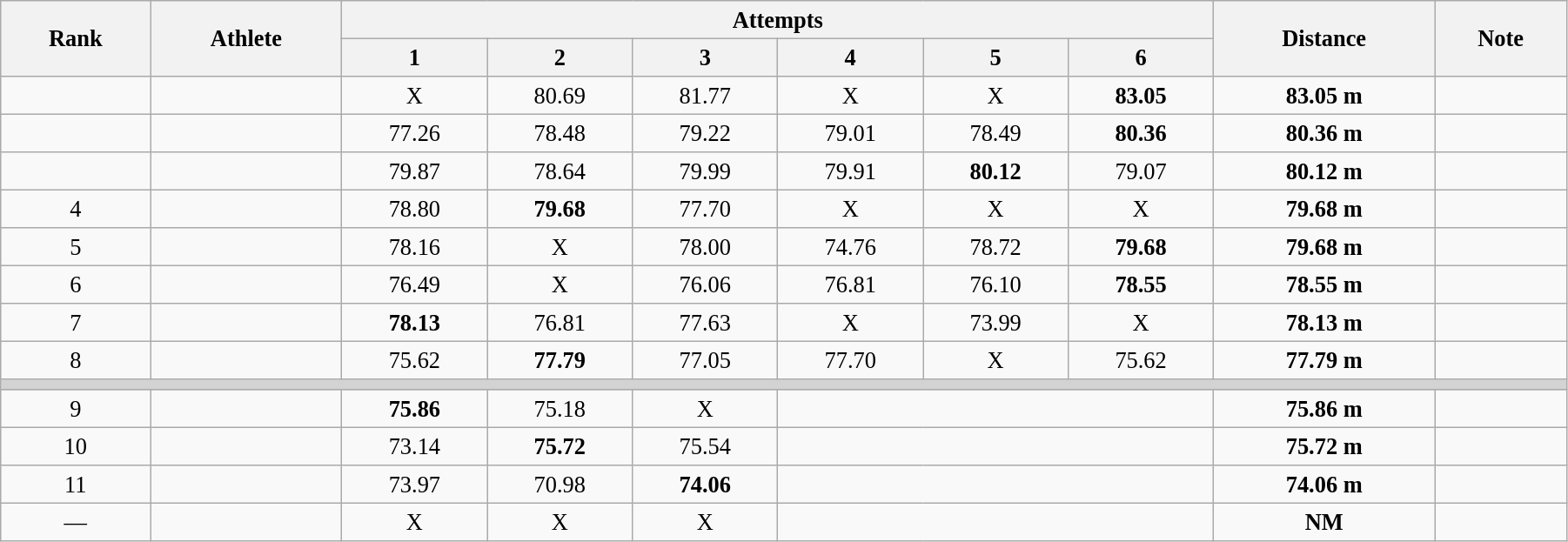<table class="wikitable" style=" text-align:center; font-size:110%;" width="95%">
<tr>
<th rowspan="2">Rank</th>
<th rowspan="2">Athlete</th>
<th colspan="6">Attempts</th>
<th rowspan="2">Distance</th>
<th rowspan="2">Note</th>
</tr>
<tr>
<th>1</th>
<th>2</th>
<th>3</th>
<th>4</th>
<th>5</th>
<th>6</th>
</tr>
<tr>
<td></td>
<td align=left></td>
<td>X</td>
<td>80.69</td>
<td>81.77</td>
<td>X</td>
<td>X</td>
<td><strong>83.05</strong></td>
<td><strong>83.05 m </strong></td>
<td></td>
</tr>
<tr>
<td></td>
<td align=left></td>
<td>77.26</td>
<td>78.48</td>
<td>79.22</td>
<td>79.01</td>
<td>78.49</td>
<td><strong>80.36</strong></td>
<td><strong>80.36 m </strong></td>
<td></td>
</tr>
<tr>
<td></td>
<td align=left></td>
<td>79.87</td>
<td>78.64</td>
<td>79.99</td>
<td>79.91</td>
<td><strong>80.12</strong></td>
<td>79.07</td>
<td><strong>80.12 m </strong></td>
<td></td>
</tr>
<tr>
<td>4</td>
<td align=left></td>
<td>78.80</td>
<td><strong>79.68</strong></td>
<td>77.70</td>
<td>X</td>
<td>X</td>
<td>X</td>
<td><strong>79.68 m </strong></td>
<td></td>
</tr>
<tr>
<td>5</td>
<td align=left></td>
<td>78.16</td>
<td>X</td>
<td>78.00</td>
<td>74.76</td>
<td>78.72</td>
<td><strong>79.68</strong></td>
<td><strong>79.68 m </strong></td>
<td></td>
</tr>
<tr>
<td>6</td>
<td align=left></td>
<td>76.49</td>
<td>X</td>
<td>76.06</td>
<td>76.81</td>
<td>76.10</td>
<td><strong>78.55</strong></td>
<td><strong>78.55 m </strong></td>
<td></td>
</tr>
<tr>
<td>7</td>
<td align=left></td>
<td><strong>78.13</strong></td>
<td>76.81</td>
<td>77.63</td>
<td>X</td>
<td>73.99</td>
<td>X</td>
<td><strong>78.13 m </strong></td>
<td></td>
</tr>
<tr>
<td>8</td>
<td align=left></td>
<td>75.62</td>
<td><strong>77.79</strong></td>
<td>77.05</td>
<td>77.70</td>
<td>X</td>
<td>75.62</td>
<td><strong>77.79 m </strong></td>
<td></td>
</tr>
<tr>
<td colspan=10 bgcolor=lightgray></td>
</tr>
<tr>
<td>9</td>
<td align=left></td>
<td><strong>75.86</strong></td>
<td>75.18</td>
<td>X</td>
<td colspan=3></td>
<td><strong>75.86 m </strong></td>
<td></td>
</tr>
<tr>
<td>10</td>
<td align=left></td>
<td>73.14</td>
<td><strong>75.72</strong></td>
<td>75.54</td>
<td colspan=3></td>
<td><strong>75.72 m </strong></td>
<td></td>
</tr>
<tr>
<td>11</td>
<td align=left></td>
<td>73.97</td>
<td>70.98</td>
<td><strong>74.06</strong></td>
<td colspan="3"></td>
<td><strong>74.06 m </strong></td>
<td></td>
</tr>
<tr>
<td>—</td>
<td align=left></td>
<td>X</td>
<td>X</td>
<td>X</td>
<td colspan=3></td>
<td><strong>NM </strong></td>
<td></td>
</tr>
</table>
